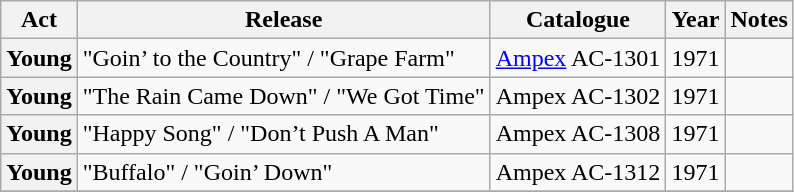<table class="wikitable plainrowheaders sortable">
<tr>
<th scope="col" class="unsortable">Act</th>
<th scope="col">Release</th>
<th scope="col">Catalogue</th>
<th scope="col">Year</th>
<th scope="col" class="unsortable">Notes</th>
</tr>
<tr>
<th scope="row">Young</th>
<td>"Goin’ to the Country" / "Grape Farm"</td>
<td><a href='#'>Ampex</a> AC-1301</td>
<td>1971</td>
<td></td>
</tr>
<tr>
<th scope="row">Young</th>
<td>"The Rain Came Down" / "We Got Time"</td>
<td>Ampex AC-1302</td>
<td>1971</td>
<td></td>
</tr>
<tr>
<th scope="row">Young</th>
<td>"Happy Song" / "Don’t Push A Man"</td>
<td>Ampex AC-1308</td>
<td>1971</td>
<td></td>
</tr>
<tr>
<th scope="row">Young</th>
<td>"Buffalo" / "Goin’ Down"</td>
<td>Ampex AC-1312</td>
<td>1971</td>
<td></td>
</tr>
<tr>
</tr>
</table>
